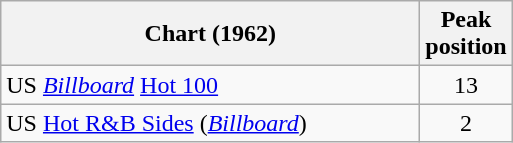<table class="wikitable sortable">
<tr>
<th scope="col" style="width:17em;">Chart (1962)</th>
<th scope="col">Peak<br>position</th>
</tr>
<tr>
<td>US <em><a href='#'>Billboard</a></em> <a href='#'>Hot 100</a></td>
<td style="text-align:center;">13</td>
</tr>
<tr>
<td>US <a href='#'>Hot R&B Sides</a> (<em><a href='#'>Billboard</a></em>)</td>
<td style="text-align:center;">2</td>
</tr>
</table>
